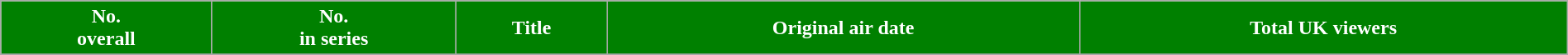<table class="wikitable plainrowheaders" style="width:100%;">
<tr>
<th scope="col" style="background:#008000; color:white;">No.<br>overall</th>
<th scope="col" style="background:#008000; color:white;">No.<br>in series</th>
<th scope="col" style="background:#008000; color:white;">Title</th>
<th scope="col" style="background:#008000; color:white;">Original air date</th>
<th scope="col" style="background:#008000; color:white;">Total UK viewers<br></th>
</tr>
<tr>
</tr>
</table>
